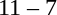<table style="text-align:center">
<tr>
<th width=200></th>
<th width=100></th>
<th width=200></th>
</tr>
<tr>
<td align=right><strong></strong></td>
<td>11 – 7</td>
<td align=left></td>
</tr>
</table>
